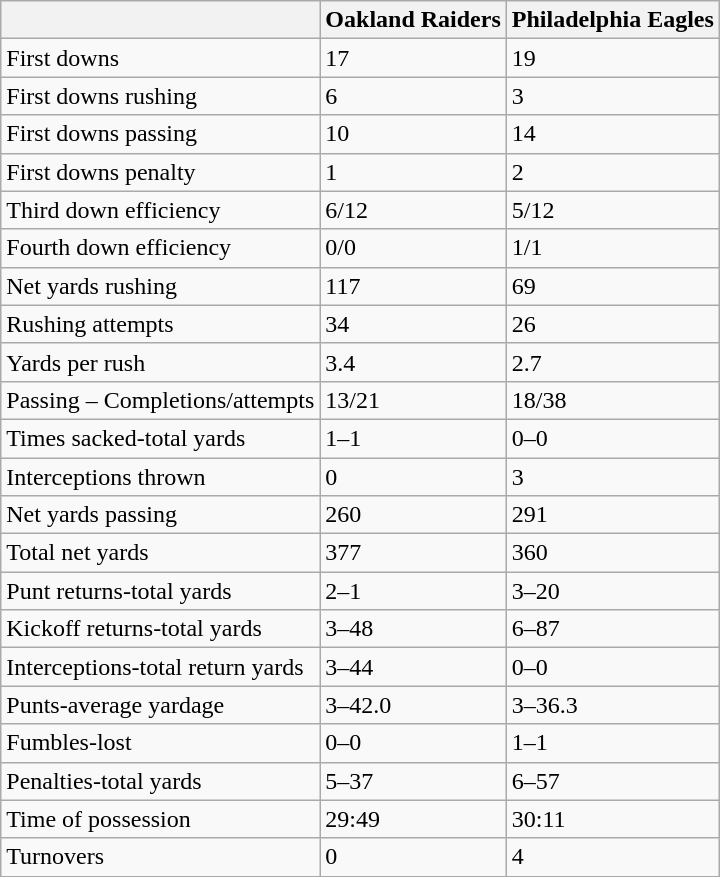<table class="wikitable">
<tr>
<th></th>
<th><strong>Oakland Raiders</strong></th>
<th><strong>Philadelphia Eagles</strong></th>
</tr>
<tr>
<td>First downs</td>
<td>17</td>
<td>19</td>
</tr>
<tr>
<td>First downs rushing</td>
<td>6</td>
<td>3</td>
</tr>
<tr>
<td>First downs passing</td>
<td>10</td>
<td>14</td>
</tr>
<tr>
<td>First downs penalty</td>
<td>1</td>
<td>2</td>
</tr>
<tr>
<td>Third down efficiency</td>
<td>6/12</td>
<td>5/12</td>
</tr>
<tr>
<td>Fourth down efficiency</td>
<td>0/0</td>
<td>1/1</td>
</tr>
<tr>
<td>Net yards rushing</td>
<td>117</td>
<td>69</td>
</tr>
<tr>
<td>Rushing attempts</td>
<td>34</td>
<td>26</td>
</tr>
<tr>
<td>Yards per rush</td>
<td>3.4</td>
<td>2.7</td>
</tr>
<tr>
<td>Passing – Completions/attempts</td>
<td>13/21</td>
<td>18/38</td>
</tr>
<tr>
<td>Times sacked-total yards</td>
<td>1–1</td>
<td>0–0</td>
</tr>
<tr>
<td>Interceptions thrown</td>
<td>0</td>
<td>3</td>
</tr>
<tr>
<td>Net yards passing</td>
<td>260</td>
<td>291</td>
</tr>
<tr>
<td>Total net yards</td>
<td>377</td>
<td>360</td>
</tr>
<tr>
<td>Punt returns-total yards</td>
<td>2–1</td>
<td>3–20</td>
</tr>
<tr>
<td>Kickoff returns-total yards</td>
<td>3–48</td>
<td>6–87</td>
</tr>
<tr>
<td>Interceptions-total return yards</td>
<td>3–44</td>
<td>0–0</td>
</tr>
<tr>
<td>Punts-average yardage</td>
<td>3–42.0</td>
<td>3–36.3</td>
</tr>
<tr>
<td>Fumbles-lost</td>
<td>0–0</td>
<td>1–1</td>
</tr>
<tr>
<td>Penalties-total yards</td>
<td>5–37</td>
<td>6–57</td>
</tr>
<tr>
<td>Time of possession</td>
<td>29:49</td>
<td>30:11</td>
</tr>
<tr>
<td>Turnovers</td>
<td>0</td>
<td>4</td>
</tr>
<tr>
</tr>
</table>
